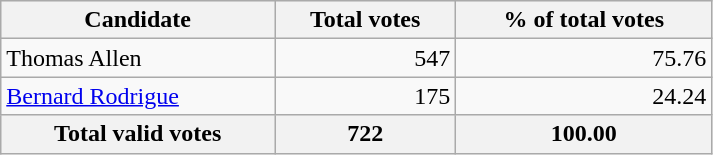<table style="width:475px;" class="wikitable">
<tr bgcolor="#EEEEEE">
<th align="left">Candidate</th>
<th align="right">Total votes</th>
<th align="right">% of total votes</th>
</tr>
<tr>
<td align="left">Thomas Allen</td>
<td align="right">547</td>
<td align="right">75.76</td>
</tr>
<tr>
<td align="left"><a href='#'>Bernard Rodrigue</a></td>
<td align="right">175</td>
<td align="right">24.24</td>
</tr>
<tr bgcolor="#EEEEEE">
<th align="left">Total valid votes</th>
<th align="right"><strong>722</strong></th>
<th align="right"><strong>100.00</strong></th>
</tr>
</table>
